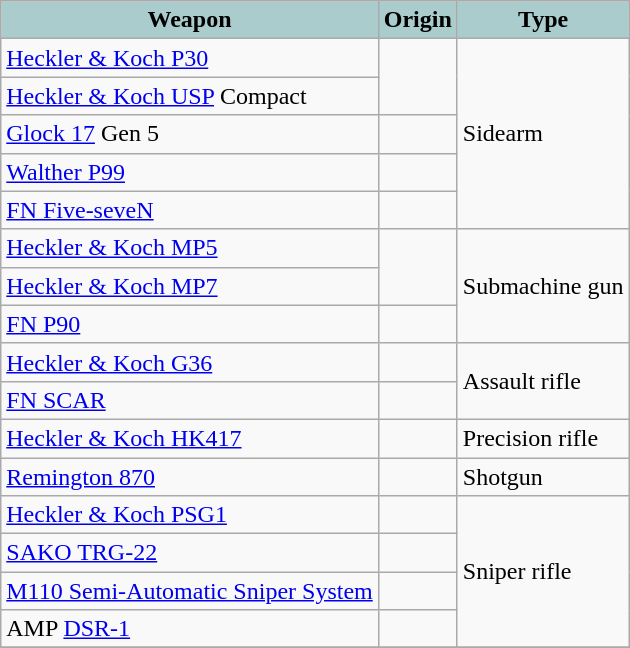<table class="wikitable">
<tr>
<th style="text-align:center; background:#acc;">Weapon</th>
<th style="text-align: center; background:#acc;">Origin</th>
<th style="text-align:l center; background:#acc;">Type</th>
</tr>
<tr>
<td><a href='#'>Heckler & Koch P30</a></td>
<td rowspan="2"></td>
<td rowspan="5">Sidearm</td>
</tr>
<tr>
<td><a href='#'>Heckler & Koch USP</a> Compact</td>
</tr>
<tr>
<td><a href='#'>Glock 17</a> Gen 5</td>
<td></td>
</tr>
<tr>
<td><a href='#'>Walther P99</a></td>
<td></td>
</tr>
<tr>
<td><a href='#'>FN Five-seveN</a></td>
<td></td>
</tr>
<tr>
<td><a href='#'>Heckler & Koch MP5</a></td>
<td rowspan="2"></td>
<td rowspan="3">Submachine gun</td>
</tr>
<tr>
<td><a href='#'>Heckler & Koch MP7</a></td>
</tr>
<tr>
<td><a href='#'>FN P90</a></td>
<td></td>
</tr>
<tr>
<td><a href='#'>Heckler & Koch G36</a></td>
<td></td>
<td rowspan="2">Assault rifle</td>
</tr>
<tr>
<td><a href='#'>FN SCAR</a></td>
<td></td>
</tr>
<tr>
<td><a href='#'>Heckler & Koch HK417</a></td>
<td></td>
<td>Precision rifle</td>
</tr>
<tr>
<td><a href='#'>Remington 870</a></td>
<td></td>
<td>Shotgun</td>
</tr>
<tr>
<td><a href='#'>Heckler & Koch PSG1</a></td>
<td></td>
<td rowspan="4">Sniper rifle</td>
</tr>
<tr>
<td><a href='#'>SAKO TRG-22</a></td>
<td></td>
</tr>
<tr>
<td><a href='#'>M110 Semi-Automatic Sniper System</a></td>
<td></td>
</tr>
<tr>
<td>AMP <a href='#'>DSR-1</a></td>
<td></td>
</tr>
<tr>
</tr>
</table>
